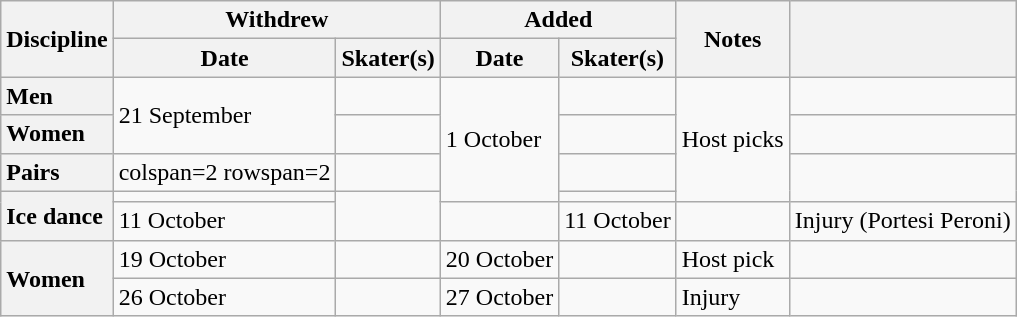<table class="wikitable unsortable">
<tr>
<th scope="col" rowspan=2>Discipline</th>
<th scope="col" colspan=2>Withdrew</th>
<th scope="col" colspan=2>Added</th>
<th scope="col" rowspan=2>Notes</th>
<th scope="col" rowspan=2></th>
</tr>
<tr>
<th>Date</th>
<th>Skater(s)</th>
<th>Date</th>
<th>Skater(s)</th>
</tr>
<tr>
<th scope="row" style="text-align:left">Men</th>
<td rowspan=2>21 September</td>
<td></td>
<td rowspan=4>1 October</td>
<td></td>
<td rowspan=4>Host picks</td>
<td></td>
</tr>
<tr>
<th scope="row" style="text-align:left">Women</th>
<td></td>
<td></td>
<td></td>
</tr>
<tr>
<th scope="row" style="text-align:left">Pairs</th>
<td>colspan=2 rowspan=2 </td>
<td></td>
<td></td>
</tr>
<tr>
<th scope="row" style="text-align:left" rowspan=2>Ice dance</th>
<td></td>
<td rowspan=2></td>
</tr>
<tr>
<td>11 October</td>
<td></td>
<td>11 October</td>
<td></td>
<td>Injury (Portesi Peroni)</td>
</tr>
<tr>
<th scope="row" style="text-align:left" rowspan=2>Women</th>
<td>19 October</td>
<td></td>
<td>20 October</td>
<td></td>
<td>Host pick</td>
<td></td>
</tr>
<tr>
<td>26 October</td>
<td></td>
<td>27 October</td>
<td></td>
<td>Injury</td>
<td></td>
</tr>
</table>
